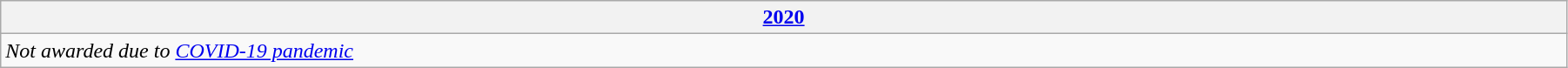<table class="wikitable" width=95%>
<tr>
<th colspan=3><a href='#'>2020</a></th>
</tr>
<tr>
<td colspan=3><em>Not awarded due to <a href='#'>COVID-19 pandemic</a></em></td>
</tr>
</table>
